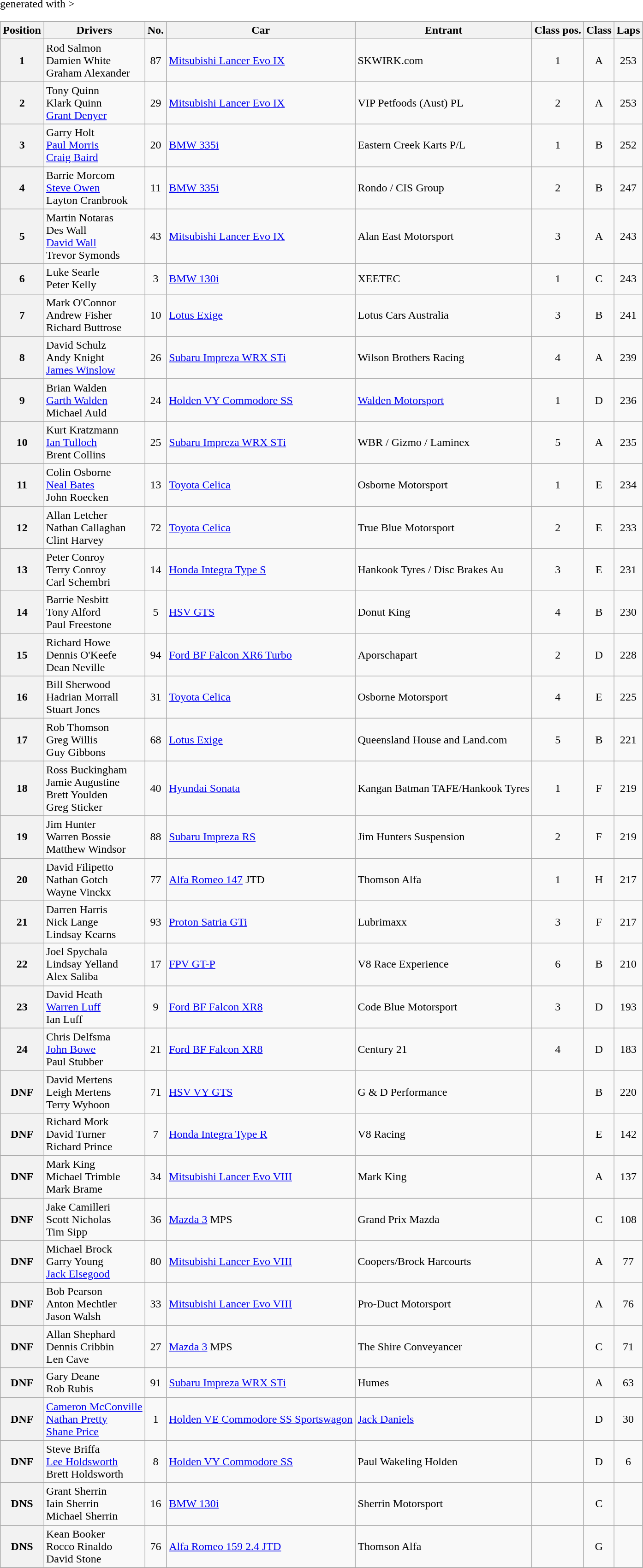<table class="wikitable" border="1" <hiddentext>generated with >
<tr style="font-weight:bold">
<th>Position</th>
<th>Drivers</th>
<th>No.</th>
<th>Car</th>
<th>Entrant</th>
<th>Class pos.</th>
<th>Class</th>
<th>Laps</th>
</tr>
<tr>
<th>1</th>
<td> Rod Salmon<br> Damien White<br> Graham Alexander</td>
<td align="center">87</td>
<td><a href='#'>Mitsubishi Lancer Evo IX</a></td>
<td>SKWIRK.com</td>
<td align="center">1</td>
<td align="center">A</td>
<td align="center">253</td>
</tr>
<tr>
<th>2</th>
<td> Tony Quinn<br> Klark Quinn<br> <a href='#'>Grant Denyer</a></td>
<td align="center">29</td>
<td><a href='#'>Mitsubishi Lancer Evo IX</a></td>
<td>VIP Petfoods (Aust) PL</td>
<td align="center">2</td>
<td align="center">A</td>
<td align="center">253</td>
</tr>
<tr>
<th>3</th>
<td> Garry Holt<br> <a href='#'>Paul Morris</a><br> <a href='#'>Craig Baird</a></td>
<td align="center">20</td>
<td><a href='#'>BMW 335i</a></td>
<td>Eastern Creek Karts P/L</td>
<td align="center">1</td>
<td align="center">B</td>
<td align="center">252</td>
</tr>
<tr>
<th>4</th>
<td> Barrie Morcom<br> <a href='#'>Steve Owen</a><br> Layton Cranbrook</td>
<td align="center">11</td>
<td><a href='#'>BMW 335i</a></td>
<td>Rondo / CIS Group</td>
<td align="center">2</td>
<td align="center">B</td>
<td align="center">247</td>
</tr>
<tr>
<th>5</th>
<td> Martin Notaras<br> Des Wall<br> <a href='#'>David Wall</a><br> Trevor Symonds</td>
<td align="center">43</td>
<td><a href='#'>Mitsubishi Lancer Evo IX</a></td>
<td>Alan East Motorsport</td>
<td align="center">3</td>
<td align="center">A</td>
<td align="center">243</td>
</tr>
<tr>
<th>6</th>
<td> Luke Searle<br> Peter Kelly</td>
<td align="center">3</td>
<td><a href='#'>BMW 130i</a></td>
<td>XEETEC</td>
<td align="center">1</td>
<td align="center">C</td>
<td align="center">243</td>
</tr>
<tr>
<th>7</th>
<td> Mark O'Connor<br> Andrew Fisher<br> Richard Buttrose</td>
<td align="center">10</td>
<td><a href='#'>Lotus Exige</a></td>
<td>Lotus Cars Australia</td>
<td align="center">3</td>
<td align="center">B</td>
<td align="center">241</td>
</tr>
<tr>
<th>8</th>
<td> David Schulz<br> Andy Knight<br> <a href='#'>James Winslow</a></td>
<td align="center">26</td>
<td><a href='#'>Subaru Impreza WRX STi</a></td>
<td>Wilson Brothers Racing</td>
<td align="center">4</td>
<td align="center">A</td>
<td align="center">239</td>
</tr>
<tr>
<th>9</th>
<td> Brian Walden<br> <a href='#'>Garth Walden</a><br> Michael Auld</td>
<td align="center">24</td>
<td><a href='#'>Holden VY Commodore SS</a></td>
<td><a href='#'>Walden Motorsport</a></td>
<td align="center">1</td>
<td align="center">D</td>
<td align="center">236</td>
</tr>
<tr>
<th>10</th>
<td> Kurt Kratzmann<br> <a href='#'>Ian Tulloch</a><br> Brent Collins</td>
<td align="center">25</td>
<td><a href='#'>Subaru Impreza WRX STi</a></td>
<td>WBR / Gizmo / Laminex</td>
<td align="center">5</td>
<td align="center">A</td>
<td align="center">235</td>
</tr>
<tr>
<th>11</th>
<td> Colin Osborne<br> <a href='#'>Neal Bates</a><br> John Roecken</td>
<td align="center">13</td>
<td><a href='#'>Toyota Celica</a></td>
<td>Osborne Motorsport</td>
<td align="center">1</td>
<td align="center">E</td>
<td align="center">234</td>
</tr>
<tr>
<th>12</th>
<td> Allan Letcher<br> Nathan Callaghan<br> Clint Harvey</td>
<td align="center">72</td>
<td><a href='#'>Toyota Celica</a></td>
<td>True Blue Motorsport</td>
<td align="center">2</td>
<td align="center">E</td>
<td align="center">233</td>
</tr>
<tr>
<th>13</th>
<td> Peter Conroy<br> Terry Conroy<br> Carl Schembri</td>
<td align="center">14</td>
<td><a href='#'>Honda Integra Type S</a></td>
<td>Hankook Tyres / Disc Brakes Au</td>
<td align="center">3</td>
<td align="center">E</td>
<td align="center">231</td>
</tr>
<tr>
<th>14</th>
<td> Barrie Nesbitt<br> Tony Alford<br> Paul Freestone</td>
<td align="center">5</td>
<td><a href='#'>HSV GTS</a></td>
<td>Donut King</td>
<td align="center">4</td>
<td align="center">B</td>
<td align="center">230</td>
</tr>
<tr>
<th>15</th>
<td> Richard Howe<br> Dennis O'Keefe<br> Dean Neville</td>
<td align="center">94</td>
<td><a href='#'>Ford BF Falcon XR6 Turbo</a></td>
<td>Aporschapart</td>
<td align="center">2</td>
<td align="center">D</td>
<td align="center">228</td>
</tr>
<tr>
<th>16</th>
<td> Bill Sherwood<br> Hadrian Morrall<br> Stuart Jones</td>
<td align="center">31</td>
<td><a href='#'>Toyota Celica</a></td>
<td>Osborne Motorsport</td>
<td align="center">4</td>
<td align="center">E</td>
<td align="center">225</td>
</tr>
<tr>
<th>17</th>
<td> Rob Thomson<br> Greg Willis<br> Guy Gibbons</td>
<td align="center">68</td>
<td><a href='#'>Lotus Exige</a></td>
<td>Queensland House and Land.com</td>
<td align="center">5</td>
<td align="center">B</td>
<td align="center">221</td>
</tr>
<tr>
<th>18</th>
<td> Ross Buckingham<br> Jamie Augustine<br> Brett Youlden<br> Greg Sticker</td>
<td align="center">40</td>
<td><a href='#'>Hyundai Sonata</a></td>
<td>Kangan Batman TAFE/Hankook Tyres</td>
<td align="center">1</td>
<td align="center">F</td>
<td align="center">219</td>
</tr>
<tr>
<th>19</th>
<td> Jim Hunter<br> Warren Bossie<br> Matthew Windsor</td>
<td align="center">88</td>
<td><a href='#'>Subaru Impreza RS</a></td>
<td>Jim Hunters Suspension</td>
<td align="center">2</td>
<td align="center">F</td>
<td align="center">219</td>
</tr>
<tr>
<th>20</th>
<td> David Filipetto<br> Nathan Gotch<br> Wayne Vinckx</td>
<td align="center">77</td>
<td><a href='#'>Alfa Romeo 147</a> JTD</td>
<td>Thomson Alfa</td>
<td align="center">1</td>
<td align="center">H</td>
<td align="center">217</td>
</tr>
<tr>
<th>21</th>
<td> Darren Harris<br> Nick Lange<br> Lindsay Kearns</td>
<td align="center">93</td>
<td><a href='#'>Proton Satria GTi</a></td>
<td>Lubrimaxx</td>
<td align="center">3</td>
<td align="center">F</td>
<td align="center">217</td>
</tr>
<tr>
<th>22</th>
<td> Joel Spychala<br> Lindsay Yelland<br> Alex Saliba</td>
<td align="center">17</td>
<td><a href='#'>FPV GT-P</a></td>
<td>V8 Race Experience</td>
<td align="center">6</td>
<td align="center">B</td>
<td align="center">210</td>
</tr>
<tr>
<th>23</th>
<td> David Heath<br> <a href='#'>Warren Luff</a><br> Ian Luff</td>
<td align="center">9</td>
<td><a href='#'>Ford BF Falcon XR8</a></td>
<td>Code Blue Motorsport</td>
<td align="center">3</td>
<td align="center">D</td>
<td align="center">193</td>
</tr>
<tr>
<th>24</th>
<td> Chris Delfsma<br> <a href='#'>John Bowe</a><br> Paul Stubber</td>
<td align="center">21</td>
<td><a href='#'>Ford BF Falcon XR8</a></td>
<td>Century 21</td>
<td align="center">4</td>
<td align="center">D</td>
<td align="center">183</td>
</tr>
<tr>
<th>DNF</th>
<td> David Mertens<br> Leigh Mertens<br> Terry Wyhoon</td>
<td align="center">71</td>
<td><a href='#'>HSV VY GTS</a></td>
<td>G & D Performance</td>
<td align="center"></td>
<td align="center">B</td>
<td align="center">220</td>
</tr>
<tr>
<th>DNF</th>
<td> Richard Mork<br> David Turner<br> Richard Prince</td>
<td align="center">7</td>
<td><a href='#'>Honda Integra Type R</a></td>
<td>V8 Racing</td>
<td align="center"></td>
<td align="center">E</td>
<td align="center">142</td>
</tr>
<tr>
<th>DNF</th>
<td> Mark King<br> Michael Trimble<br> Mark Brame</td>
<td align="center">34</td>
<td><a href='#'>Mitsubishi Lancer Evo VIII</a></td>
<td>Mark King</td>
<td align="center"></td>
<td align="center">A</td>
<td align="center">137</td>
</tr>
<tr>
<th>DNF</th>
<td> Jake Camilleri<br> Scott Nicholas<br> Tim Sipp</td>
<td align="center">36</td>
<td><a href='#'>Mazda 3</a> MPS</td>
<td>Grand Prix Mazda</td>
<td align="center"></td>
<td align="center">C</td>
<td align="center">108</td>
</tr>
<tr>
<th>DNF</th>
<td> Michael Brock<br> Garry Young<br> <a href='#'>Jack Elsegood</a></td>
<td align="center">80</td>
<td><a href='#'>Mitsubishi Lancer Evo VIII</a></td>
<td>Coopers/Brock Harcourts</td>
<td align="center"></td>
<td align="center">A</td>
<td align="center">77</td>
</tr>
<tr>
<th>DNF</th>
<td> Bob Pearson<br> Anton Mechtler<br> Jason Walsh</td>
<td align="center">33</td>
<td><a href='#'>Mitsubishi Lancer Evo VIII</a></td>
<td>Pro-Duct Motorsport</td>
<td align="center"></td>
<td align="center">A</td>
<td align="center">76</td>
</tr>
<tr>
<th>DNF</th>
<td> Allan Shephard<br> Dennis Cribbin<br> Len Cave</td>
<td align="center">27</td>
<td><a href='#'>Mazda 3</a> MPS</td>
<td>The Shire Conveyancer</td>
<td align="center"></td>
<td align="center">C</td>
<td align="center">71</td>
</tr>
<tr>
<th>DNF</th>
<td> Gary Deane<br> Rob Rubis</td>
<td align="center">91</td>
<td><a href='#'>Subaru Impreza WRX STi</a></td>
<td>Humes</td>
<td align="center"></td>
<td align="center">A</td>
<td align="center">63</td>
</tr>
<tr>
<th>DNF</th>
<td> <a href='#'>Cameron McConville</a><br> <a href='#'>Nathan Pretty</a><br> <a href='#'>Shane Price</a></td>
<td align="center">1</td>
<td><a href='#'>Holden VE Commodore SS Sportswagon</a></td>
<td><a href='#'>Jack Daniels</a></td>
<td align="center"></td>
<td align="center">D</td>
<td align="center">30</td>
</tr>
<tr>
<th>DNF</th>
<td> Steve Briffa<br> <a href='#'>Lee Holdsworth</a><br> Brett Holdsworth</td>
<td align="center">8</td>
<td><a href='#'>Holden VY Commodore SS</a></td>
<td>Paul Wakeling Holden</td>
<td align="center"></td>
<td align="center">D</td>
<td align="center">6</td>
</tr>
<tr>
<th>DNS</th>
<td> Grant Sherrin<br> Iain Sherrin<br> Michael Sherrin</td>
<td align="center">16</td>
<td><a href='#'>BMW 130i</a></td>
<td>Sherrin Motorsport</td>
<td align="center"></td>
<td align="center">C</td>
<td align="center"></td>
</tr>
<tr>
<th>DNS</th>
<td> Kean Booker<br> Rocco Rinaldo<br> David Stone</td>
<td align="center">76</td>
<td><a href='#'>Alfa Romeo 159 2.4 JTD</a></td>
<td>Thomson Alfa</td>
<td align="center"></td>
<td align="center">G</td>
<td align="center"></td>
</tr>
<tr>
</tr>
</table>
